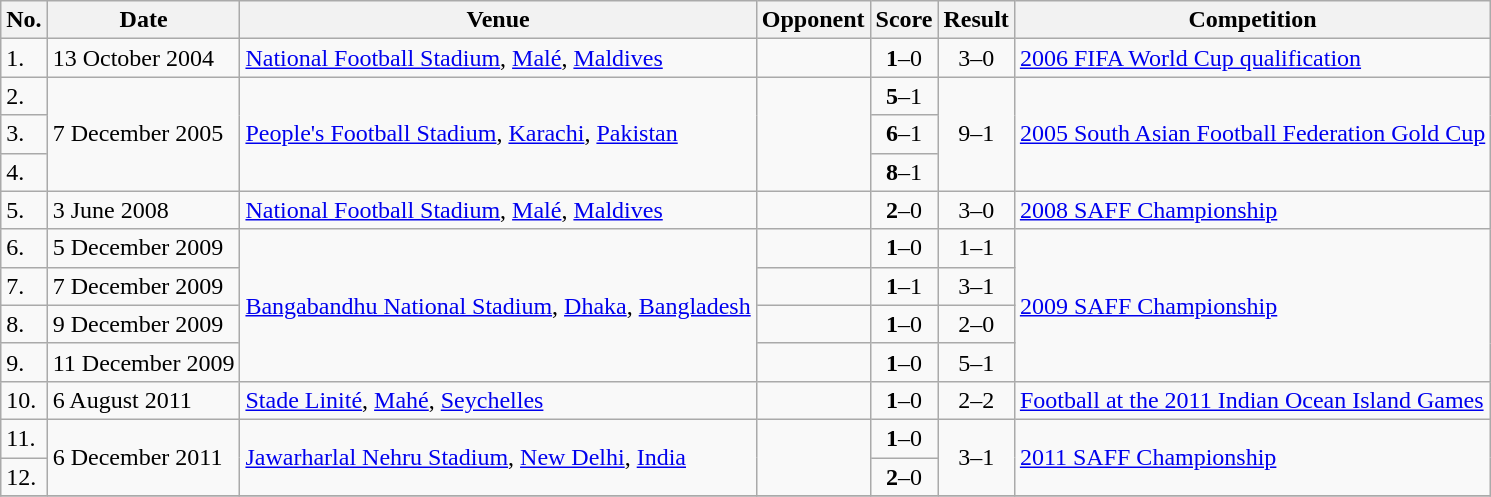<table class="wikitable">
<tr>
<th>No.</th>
<th>Date</th>
<th>Venue</th>
<th>Opponent</th>
<th>Score</th>
<th>Result</th>
<th>Competition</th>
</tr>
<tr>
<td>1.</td>
<td>13 October 2004</td>
<td><a href='#'>National Football Stadium</a>, <a href='#'>Malé</a>, <a href='#'>Maldives</a></td>
<td></td>
<td align=center><strong>1</strong>–0</td>
<td align=center>3–0</td>
<td><a href='#'>2006 FIFA World Cup qualification</a></td>
</tr>
<tr>
<td>2.</td>
<td rowspan=3>7 December 2005</td>
<td rowspan=3><a href='#'>People's Football Stadium</a>, <a href='#'>Karachi</a>, <a href='#'>Pakistan</a></td>
<td rowspan=3></td>
<td align=center><strong>5</strong>–1</td>
<td rowspan=3 align=center>9–1</td>
<td rowspan=3><a href='#'>2005 South Asian Football Federation Gold Cup</a></td>
</tr>
<tr>
<td>3.</td>
<td align=center><strong>6</strong>–1</td>
</tr>
<tr>
<td>4.</td>
<td align=center><strong>8</strong>–1</td>
</tr>
<tr>
<td>5.</td>
<td>3 June 2008</td>
<td><a href='#'>National Football Stadium</a>, <a href='#'>Malé</a>, <a href='#'>Maldives</a></td>
<td></td>
<td align=center><strong>2</strong>–0</td>
<td align=center>3–0</td>
<td><a href='#'>2008 SAFF Championship</a></td>
</tr>
<tr>
<td>6.</td>
<td>5 December 2009</td>
<td rowspan=4><a href='#'>Bangabandhu National Stadium</a>, <a href='#'>Dhaka</a>, <a href='#'>Bangladesh</a></td>
<td></td>
<td align=center><strong>1</strong>–0</td>
<td align=center>1–1</td>
<td rowspan=4><a href='#'>2009 SAFF Championship</a></td>
</tr>
<tr>
<td>7.</td>
<td>7 December 2009</td>
<td></td>
<td align=center><strong>1</strong>–1</td>
<td align=center>3–1</td>
</tr>
<tr>
<td>8.</td>
<td>9 December 2009</td>
<td></td>
<td align=center><strong>1</strong>–0</td>
<td align=center>2–0</td>
</tr>
<tr>
<td>9.</td>
<td>11 December 2009</td>
<td></td>
<td align=center><strong>1</strong>–0</td>
<td align=center>5–1</td>
</tr>
<tr>
<td>10.</td>
<td>6 August 2011</td>
<td><a href='#'>Stade Linité</a>, <a href='#'>Mahé</a>, <a href='#'>Seychelles</a></td>
<td></td>
<td align=center><strong>1</strong>–0</td>
<td align=center>2–2</td>
<td><a href='#'>Football at the 2011 Indian Ocean Island Games</a></td>
</tr>
<tr>
<td>11.</td>
<td rowspan=2>6 December 2011</td>
<td rowspan=2><a href='#'>Jawarharlal Nehru Stadium</a>, <a href='#'>New Delhi</a>, <a href='#'>India</a></td>
<td rowspan=2></td>
<td align=center><strong>1</strong>–0</td>
<td rowspan=2 align=center>3–1</td>
<td rowspan=2><a href='#'>2011 SAFF Championship</a></td>
</tr>
<tr>
<td>12.</td>
<td align=center><strong>2</strong>–0</td>
</tr>
<tr>
</tr>
</table>
